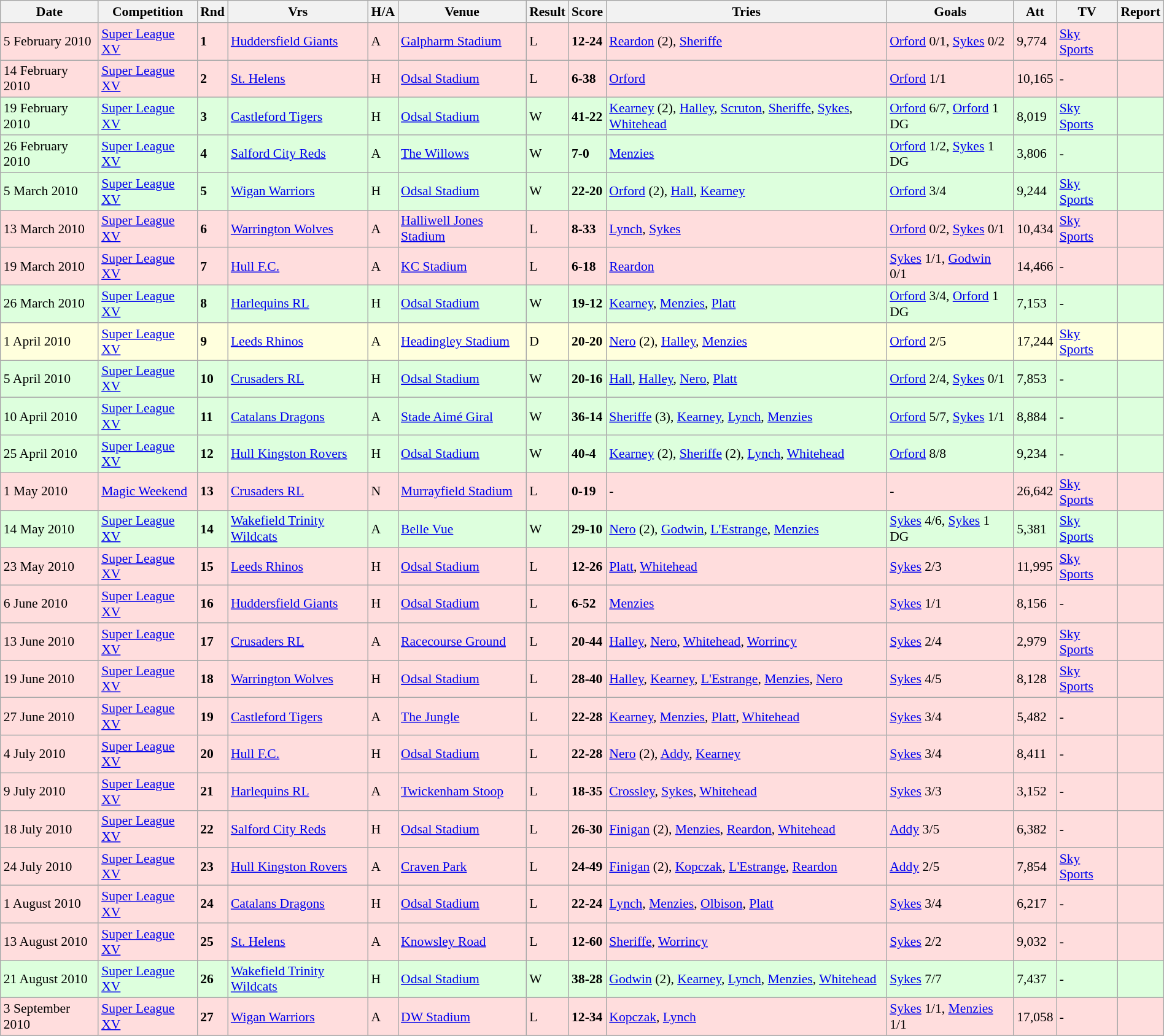<table class="wikitable" style="font-size:90%;" width="100%">
<tr>
<th>Date</th>
<th>Competition</th>
<th>Rnd</th>
<th>Vrs</th>
<th>H/A</th>
<th>Venue</th>
<th>Result</th>
<th>Score</th>
<th>Tries</th>
<th>Goals</th>
<th>Att</th>
<th>TV</th>
<th>Report</th>
</tr>
<tr style="background:#ffdddd;" width=20|>
<td>5 February 2010</td>
<td><a href='#'>Super League XV</a></td>
<td><strong>1</strong></td>
<td><a href='#'>Huddersfield Giants</a></td>
<td>A</td>
<td><a href='#'>Galpharm Stadium</a></td>
<td>L</td>
<td><strong>12-24</strong></td>
<td><a href='#'>Reardon</a> (2), <a href='#'>Sheriffe</a></td>
<td><a href='#'>Orford</a> 0/1, <a href='#'>Sykes</a> 0/2</td>
<td>9,774</td>
<td><a href='#'>Sky Sports</a></td>
<td></td>
</tr>
<tr style="background:#ffdddd;" width=20|>
<td>14 February 2010</td>
<td><a href='#'>Super League XV</a></td>
<td><strong>2</strong></td>
<td><a href='#'>St. Helens</a></td>
<td>H</td>
<td><a href='#'>Odsal Stadium</a></td>
<td>L</td>
<td><strong>6-38</strong></td>
<td><a href='#'>Orford</a></td>
<td><a href='#'>Orford</a> 1/1</td>
<td>10,165</td>
<td>-</td>
<td></td>
</tr>
<tr style="background:#ddffdd;" width=20|>
<td>19 February 2010</td>
<td><a href='#'>Super League XV</a></td>
<td><strong>3</strong></td>
<td><a href='#'>Castleford Tigers</a></td>
<td>H</td>
<td><a href='#'>Odsal Stadium</a></td>
<td>W</td>
<td><strong>41-22</strong></td>
<td><a href='#'>Kearney</a> (2), <a href='#'>Halley</a>, <a href='#'>Scruton</a>, <a href='#'>Sheriffe</a>, <a href='#'>Sykes</a>, <a href='#'>Whitehead</a></td>
<td><a href='#'>Orford</a> 6/7, <a href='#'>Orford</a> 1 DG</td>
<td>8,019</td>
<td><a href='#'>Sky Sports</a></td>
<td></td>
</tr>
<tr style="background:#ddffdd;" width=20|>
<td>26 February 2010</td>
<td><a href='#'>Super League XV</a></td>
<td><strong>4</strong></td>
<td><a href='#'>Salford City Reds</a></td>
<td>A</td>
<td><a href='#'>The Willows</a></td>
<td>W</td>
<td><strong>7-0</strong></td>
<td><a href='#'>Menzies</a></td>
<td><a href='#'>Orford</a> 1/2, <a href='#'>Sykes</a> 1 DG</td>
<td>3,806</td>
<td>-</td>
<td></td>
</tr>
<tr style="background:#ddffdd;" width=20|>
<td>5 March 2010</td>
<td><a href='#'>Super League XV</a></td>
<td><strong>5</strong></td>
<td><a href='#'>Wigan Warriors</a></td>
<td>H</td>
<td><a href='#'>Odsal Stadium</a></td>
<td>W</td>
<td><strong>22-20</strong></td>
<td><a href='#'>Orford</a> (2), <a href='#'>Hall</a>, <a href='#'>Kearney</a></td>
<td><a href='#'>Orford</a> 3/4</td>
<td>9,244</td>
<td><a href='#'>Sky Sports</a></td>
<td></td>
</tr>
<tr style="background:#ffdddd;" width=20|>
<td>13 March 2010</td>
<td><a href='#'>Super League XV</a></td>
<td><strong>6</strong></td>
<td><a href='#'>Warrington Wolves</a></td>
<td>A</td>
<td><a href='#'>Halliwell Jones Stadium</a></td>
<td>L</td>
<td><strong>8-33</strong></td>
<td><a href='#'>Lynch</a>, <a href='#'>Sykes</a></td>
<td><a href='#'>Orford</a> 0/2, <a href='#'>Sykes</a> 0/1</td>
<td>10,434</td>
<td><a href='#'>Sky Sports</a></td>
<td></td>
</tr>
<tr style="background:#ffdddd;" width=20|>
<td>19 March 2010</td>
<td><a href='#'>Super League XV</a></td>
<td><strong>7</strong></td>
<td><a href='#'>Hull F.C.</a></td>
<td>A</td>
<td><a href='#'>KC Stadium</a></td>
<td>L</td>
<td><strong>6-18</strong></td>
<td><a href='#'>Reardon</a></td>
<td><a href='#'>Sykes</a> 1/1, <a href='#'>Godwin</a> 0/1</td>
<td>14,466</td>
<td>-</td>
<td></td>
</tr>
<tr style="background:#ddffdd;" width=20|>
<td>26 March 2010</td>
<td><a href='#'>Super League XV</a></td>
<td><strong>8</strong></td>
<td><a href='#'>Harlequins RL</a></td>
<td>H</td>
<td><a href='#'>Odsal Stadium</a></td>
<td>W</td>
<td><strong>19-12</strong></td>
<td><a href='#'>Kearney</a>, <a href='#'>Menzies</a>, <a href='#'>Platt</a></td>
<td><a href='#'>Orford</a> 3/4, <a href='#'>Orford</a> 1 DG</td>
<td>7,153</td>
<td>-</td>
<td></td>
</tr>
<tr style="background:#ffffdd"  width=20|>
<td>1 April 2010</td>
<td><a href='#'>Super League XV</a></td>
<td><strong>9</strong></td>
<td><a href='#'>Leeds Rhinos</a></td>
<td>A</td>
<td><a href='#'>Headingley Stadium</a></td>
<td>D</td>
<td><strong>20-20</strong></td>
<td><a href='#'>Nero</a> (2), <a href='#'>Halley</a>, <a href='#'>Menzies</a></td>
<td><a href='#'>Orford</a> 2/5</td>
<td>17,244</td>
<td><a href='#'>Sky Sports</a></td>
<td></td>
</tr>
<tr style="background:#ddffdd;" width=20|>
<td>5 April 2010</td>
<td><a href='#'>Super League XV</a></td>
<td><strong>10</strong></td>
<td><a href='#'>Crusaders RL</a></td>
<td>H</td>
<td><a href='#'>Odsal Stadium</a></td>
<td>W</td>
<td><strong>20-16</strong></td>
<td><a href='#'>Hall</a>, <a href='#'>Halley</a>, <a href='#'>Nero</a>, <a href='#'>Platt</a></td>
<td><a href='#'>Orford</a> 2/4, <a href='#'>Sykes</a> 0/1</td>
<td>7,853</td>
<td>-</td>
<td></td>
</tr>
<tr style="background:#ddffdd;" width=20|>
<td>10 April 2010</td>
<td><a href='#'>Super League XV</a></td>
<td><strong>11</strong></td>
<td><a href='#'>Catalans Dragons</a></td>
<td>A</td>
<td><a href='#'>Stade Aimé Giral</a></td>
<td>W</td>
<td><strong>36-14</strong></td>
<td><a href='#'>Sheriffe</a> (3), <a href='#'>Kearney</a>, <a href='#'>Lynch</a>, <a href='#'>Menzies</a></td>
<td><a href='#'>Orford</a> 5/7, <a href='#'>Sykes</a> 1/1</td>
<td>8,884</td>
<td>-</td>
<td></td>
</tr>
<tr style="background:#ddffdd;" width=20|>
<td>25 April 2010</td>
<td><a href='#'>Super League XV</a></td>
<td><strong>12</strong></td>
<td><a href='#'>Hull Kingston Rovers</a></td>
<td>H</td>
<td><a href='#'>Odsal Stadium</a></td>
<td>W</td>
<td><strong>40-4</strong></td>
<td><a href='#'>Kearney</a> (2), <a href='#'>Sheriffe</a> (2), <a href='#'>Lynch</a>, <a href='#'>Whitehead</a></td>
<td><a href='#'>Orford</a> 8/8</td>
<td>9,234</td>
<td>-</td>
<td></td>
</tr>
<tr style="background:#ffdddd;" width=20|>
<td>1 May 2010</td>
<td><a href='#'>Magic Weekend</a></td>
<td><strong>13</strong></td>
<td><a href='#'>Crusaders RL</a></td>
<td>N</td>
<td><a href='#'>Murrayfield Stadium</a></td>
<td>L</td>
<td><strong>0-19</strong></td>
<td>-</td>
<td>-</td>
<td>26,642</td>
<td><a href='#'>Sky Sports</a></td>
<td></td>
</tr>
<tr style="background:#ddffdd;" width=20|>
<td>14 May 2010</td>
<td><a href='#'>Super League XV</a></td>
<td><strong>14</strong></td>
<td><a href='#'>Wakefield Trinity Wildcats</a></td>
<td>A</td>
<td><a href='#'>Belle Vue</a></td>
<td>W</td>
<td><strong>29-10</strong></td>
<td><a href='#'>Nero</a> (2), <a href='#'>Godwin</a>, <a href='#'>L'Estrange</a>, <a href='#'>Menzies</a></td>
<td><a href='#'>Sykes</a> 4/6, <a href='#'>Sykes</a> 1 DG</td>
<td>5,381</td>
<td><a href='#'>Sky Sports</a></td>
<td></td>
</tr>
<tr style="background:#ffdddd;" width=20|>
<td>23 May 2010</td>
<td><a href='#'>Super League XV</a></td>
<td><strong>15</strong></td>
<td><a href='#'>Leeds Rhinos</a></td>
<td>H</td>
<td><a href='#'>Odsal Stadium</a></td>
<td>L</td>
<td><strong>12-26</strong></td>
<td><a href='#'>Platt</a>, <a href='#'>Whitehead</a></td>
<td><a href='#'>Sykes</a> 2/3</td>
<td>11,995</td>
<td><a href='#'>Sky Sports</a></td>
<td></td>
</tr>
<tr style="background:#ffdddd;" width=20|>
<td>6 June 2010</td>
<td><a href='#'>Super League XV</a></td>
<td><strong>16</strong></td>
<td><a href='#'>Huddersfield Giants</a></td>
<td>H</td>
<td><a href='#'>Odsal Stadium</a></td>
<td>L</td>
<td><strong>6-52</strong></td>
<td><a href='#'>Menzies</a></td>
<td><a href='#'>Sykes</a> 1/1</td>
<td>8,156</td>
<td>-</td>
<td></td>
</tr>
<tr style="background:#ffdddd;" width=20|>
<td>13 June 2010</td>
<td><a href='#'>Super League XV</a></td>
<td><strong>17</strong></td>
<td><a href='#'>Crusaders RL</a></td>
<td>A</td>
<td><a href='#'>Racecourse Ground</a></td>
<td>L</td>
<td><strong>20-44</strong></td>
<td><a href='#'>Halley</a>, <a href='#'>Nero</a>, <a href='#'>Whitehead</a>, <a href='#'>Worrincy</a></td>
<td><a href='#'>Sykes</a> 2/4</td>
<td>2,979</td>
<td><a href='#'>Sky Sports</a></td>
<td></td>
</tr>
<tr style="background:#ffdddd;" width=20|>
<td>19 June 2010</td>
<td><a href='#'>Super League XV</a></td>
<td><strong>18</strong></td>
<td><a href='#'>Warrington Wolves</a></td>
<td>H</td>
<td><a href='#'>Odsal Stadium</a></td>
<td>L</td>
<td><strong>28-40</strong></td>
<td><a href='#'>Halley</a>, <a href='#'>Kearney</a>, <a href='#'>L'Estrange</a>, <a href='#'>Menzies</a>, <a href='#'>Nero</a></td>
<td><a href='#'>Sykes</a> 4/5</td>
<td>8,128</td>
<td><a href='#'>Sky Sports</a></td>
<td></td>
</tr>
<tr style="background:#ffdddd;" width=20|>
<td>27 June 2010</td>
<td><a href='#'>Super League XV</a></td>
<td><strong>19</strong></td>
<td><a href='#'>Castleford Tigers</a></td>
<td>A</td>
<td><a href='#'>The Jungle</a></td>
<td>L</td>
<td><strong>22-28</strong></td>
<td><a href='#'>Kearney</a>, <a href='#'>Menzies</a>, <a href='#'>Platt</a>, <a href='#'>Whitehead</a></td>
<td><a href='#'>Sykes</a> 3/4</td>
<td>5,482</td>
<td>-</td>
<td></td>
</tr>
<tr style="background:#ffdddd;" width=20|>
<td>4 July 2010</td>
<td><a href='#'>Super League XV</a></td>
<td><strong>20</strong></td>
<td><a href='#'>Hull F.C.</a></td>
<td>H</td>
<td><a href='#'>Odsal Stadium</a></td>
<td>L</td>
<td><strong>22-28</strong></td>
<td><a href='#'>Nero</a> (2), <a href='#'>Addy</a>, <a href='#'>Kearney</a></td>
<td><a href='#'>Sykes</a> 3/4</td>
<td>8,411</td>
<td>-</td>
<td></td>
</tr>
<tr style="background:#ffdddd;" width=20|>
<td>9 July 2010</td>
<td><a href='#'>Super League XV</a></td>
<td><strong>21</strong></td>
<td><a href='#'>Harlequins RL</a></td>
<td>A</td>
<td><a href='#'>Twickenham Stoop</a></td>
<td>L</td>
<td><strong>18-35</strong></td>
<td><a href='#'>Crossley</a>, <a href='#'>Sykes</a>, <a href='#'>Whitehead</a></td>
<td><a href='#'>Sykes</a> 3/3</td>
<td>3,152</td>
<td>-</td>
<td></td>
</tr>
<tr style="background:#ffdddd;" width=20|>
<td>18 July 2010</td>
<td><a href='#'>Super League XV</a></td>
<td><strong>22</strong></td>
<td><a href='#'>Salford City Reds</a></td>
<td>H</td>
<td><a href='#'>Odsal Stadium</a></td>
<td>L</td>
<td><strong>26-30</strong></td>
<td><a href='#'>Finigan</a> (2), <a href='#'>Menzies</a>, <a href='#'>Reardon</a>, <a href='#'>Whitehead</a></td>
<td><a href='#'>Addy</a> 3/5</td>
<td>6,382</td>
<td>-</td>
<td></td>
</tr>
<tr style="background:#ffdddd;" width=20|>
<td>24 July 2010</td>
<td><a href='#'>Super League XV</a></td>
<td><strong>23</strong></td>
<td><a href='#'>Hull Kingston Rovers</a></td>
<td>A</td>
<td><a href='#'>Craven Park</a></td>
<td>L</td>
<td><strong>24-49</strong></td>
<td><a href='#'>Finigan</a> (2), <a href='#'>Kopczak</a>, <a href='#'>L'Estrange</a>, <a href='#'>Reardon</a></td>
<td><a href='#'>Addy</a> 2/5</td>
<td>7,854</td>
<td><a href='#'>Sky Sports</a></td>
<td></td>
</tr>
<tr style="background:#ffdddd;" width=20|>
<td>1 August 2010</td>
<td><a href='#'>Super League XV</a></td>
<td><strong>24</strong></td>
<td><a href='#'>Catalans Dragons</a></td>
<td>H</td>
<td><a href='#'>Odsal Stadium</a></td>
<td>L</td>
<td><strong>22-24</strong></td>
<td><a href='#'>Lynch</a>, <a href='#'>Menzies</a>, <a href='#'>Olbison</a>, <a href='#'>Platt</a></td>
<td><a href='#'>Sykes</a> 3/4</td>
<td>6,217</td>
<td>-</td>
<td></td>
</tr>
<tr style="background:#ffdddd;" width=20|>
<td>13 August 2010</td>
<td><a href='#'>Super League XV</a></td>
<td><strong>25</strong></td>
<td><a href='#'>St. Helens</a></td>
<td>A</td>
<td><a href='#'>Knowsley Road</a></td>
<td>L</td>
<td><strong>12-60</strong></td>
<td><a href='#'>Sheriffe</a>, <a href='#'>Worrincy</a></td>
<td><a href='#'>Sykes</a> 2/2</td>
<td>9,032</td>
<td>-</td>
<td></td>
</tr>
<tr style="background:#ddffdd;" width=20|>
<td>21 August 2010</td>
<td><a href='#'>Super League XV</a></td>
<td><strong>26</strong></td>
<td><a href='#'>Wakefield Trinity Wildcats</a></td>
<td>H</td>
<td><a href='#'>Odsal Stadium</a></td>
<td>W</td>
<td><strong>38-28</strong></td>
<td><a href='#'>Godwin</a> (2), <a href='#'>Kearney</a>, <a href='#'>Lynch</a>, <a href='#'>Menzies</a>, <a href='#'>Whitehead</a></td>
<td><a href='#'>Sykes</a> 7/7</td>
<td>7,437</td>
<td>-</td>
<td></td>
</tr>
<tr style="background:#ffdddd;" width=20|>
<td>3 September 2010</td>
<td><a href='#'>Super League XV</a></td>
<td><strong>27</strong></td>
<td><a href='#'>Wigan Warriors</a></td>
<td>A</td>
<td><a href='#'>DW Stadium</a></td>
<td>L</td>
<td><strong>12-34</strong></td>
<td><a href='#'>Kopczak</a>, <a href='#'>Lynch</a></td>
<td><a href='#'>Sykes</a> 1/1, <a href='#'>Menzies</a> 1/1</td>
<td>17,058</td>
<td>-</td>
<td></td>
</tr>
<tr>
</tr>
</table>
